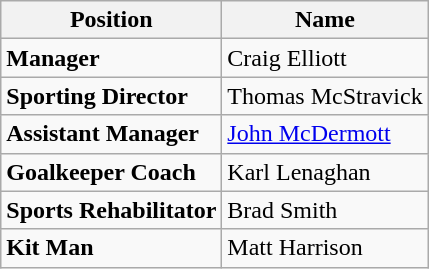<table class="wikitable">
<tr>
<th>Position</th>
<th>Name</th>
</tr>
<tr>
<td><strong>Manager</strong></td>
<td> Craig Elliott</td>
</tr>
<tr>
<td><strong>Sporting Director</strong></td>
<td> Thomas McStravick</td>
</tr>
<tr>
<td><strong>Assistant Manager</strong></td>
<td> <a href='#'>John McDermott</a></td>
</tr>
<tr>
<td><strong>Goalkeeper Coach</strong></td>
<td> Karl Lenaghan</td>
</tr>
<tr>
<td><strong>Sports Rehabilitator</strong></td>
<td> Brad Smith</td>
</tr>
<tr>
<td><strong>Kit Man</strong></td>
<td> Matt Harrison</td>
</tr>
</table>
